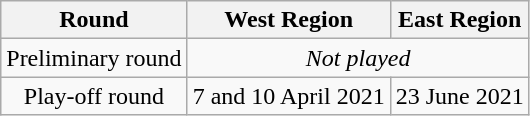<table class="wikitable" style="text-align:center">
<tr>
<th>Round</th>
<th>West Region</th>
<th>East Region</th>
</tr>
<tr>
<td>Preliminary round</td>
<td colspan=2><em>Not played</em></td>
</tr>
<tr>
<td>Play-off round</td>
<td>7 and 10 April 2021</td>
<td>23 June 2021</td>
</tr>
</table>
